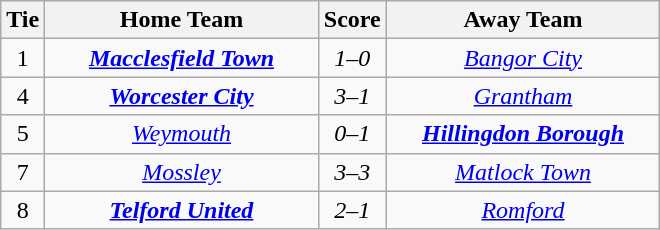<table class="wikitable" style="text-align:center;">
<tr>
<th width=20>Tie</th>
<th width=175>Home Team</th>
<th width=20>Score</th>
<th width=175>Away Team</th>
</tr>
<tr>
<td>1</td>
<td><strong><em><a href='#'>Macclesfield Town</a></em></strong></td>
<td><em>1–0</em></td>
<td><em><a href='#'>Bangor City</a></em></td>
</tr>
<tr>
<td>4</td>
<td><strong><em><a href='#'>Worcester City</a></em></strong></td>
<td><em>3–1</em></td>
<td><em><a href='#'>Grantham</a></em></td>
</tr>
<tr>
<td>5</td>
<td><em><a href='#'>Weymouth</a></em></td>
<td><em>0–1</em></td>
<td><strong><em><a href='#'>Hillingdon Borough</a></em></strong></td>
</tr>
<tr>
<td>7</td>
<td><em><a href='#'>Mossley</a></em></td>
<td><em>3–3</em></td>
<td><em><a href='#'>Matlock Town</a></em></td>
</tr>
<tr>
<td>8</td>
<td><strong><em><a href='#'>Telford United</a></em></strong></td>
<td><em>2–1</em></td>
<td><em><a href='#'>Romford</a></em></td>
</tr>
</table>
